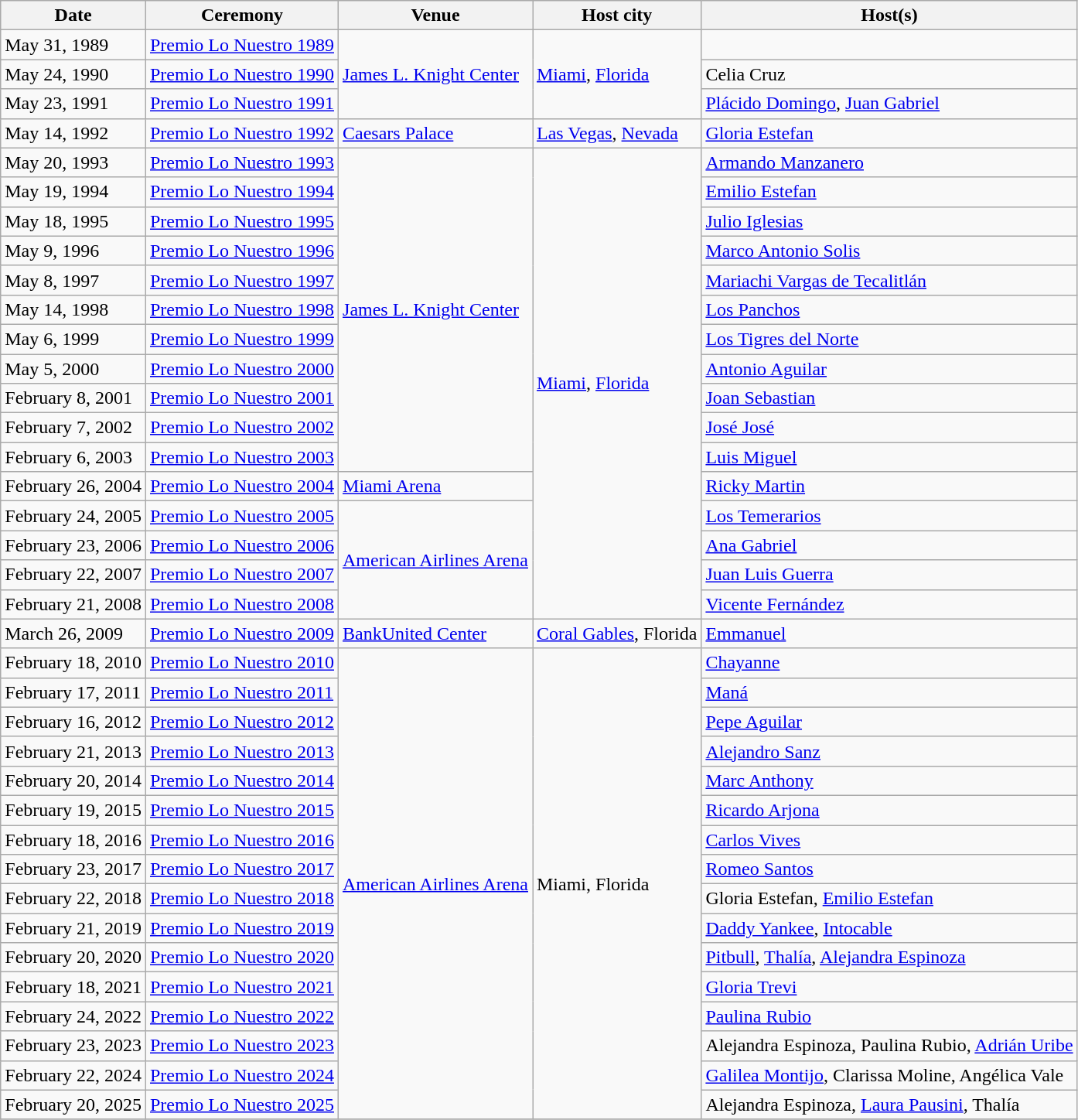<table class="wikitable">
<tr>
<th>Date</th>
<th>Ceremony</th>
<th>Venue</th>
<th>Host city</th>
<th>Host(s)</th>
</tr>
<tr>
<td>May 31, 1989</td>
<td><a href='#'>Premio Lo Nuestro 1989</a></td>
<td rowspan="3"><a href='#'>James L. Knight Center</a></td>
<td rowspan="3"><a href='#'>Miami</a>, <a href='#'>Florida</a></td>
<td></td>
</tr>
<tr>
<td>May 24, 1990</td>
<td><a href='#'>Premio Lo Nuestro 1990</a></td>
<td>Celia Cruz</td>
</tr>
<tr>
<td>May 23, 1991</td>
<td><a href='#'>Premio Lo Nuestro 1991</a></td>
<td><a href='#'>Plácido Domingo</a>, <a href='#'>Juan Gabriel</a></td>
</tr>
<tr>
<td>May 14, 1992</td>
<td><a href='#'>Premio Lo Nuestro 1992</a></td>
<td><a href='#'>Caesars Palace</a></td>
<td><a href='#'>Las Vegas</a>, <a href='#'>Nevada</a></td>
<td><a href='#'>Gloria Estefan</a></td>
</tr>
<tr>
<td>May 20, 1993</td>
<td><a href='#'>Premio Lo Nuestro 1993</a></td>
<td rowspan="11"><a href='#'>James L. Knight Center</a></td>
<td rowspan="16"><a href='#'>Miami</a>, <a href='#'>Florida</a></td>
<td><a href='#'>Armando Manzanero</a></td>
</tr>
<tr>
<td>May 19, 1994</td>
<td><a href='#'>Premio Lo Nuestro 1994</a></td>
<td><a href='#'>Emilio Estefan</a></td>
</tr>
<tr>
<td>May 18, 1995</td>
<td><a href='#'>Premio Lo Nuestro 1995</a></td>
<td><a href='#'>Julio Iglesias</a></td>
</tr>
<tr>
<td>May 9, 1996</td>
<td><a href='#'>Premio Lo Nuestro 1996</a></td>
<td><a href='#'>Marco Antonio Solis</a></td>
</tr>
<tr>
<td>May 8, 1997</td>
<td><a href='#'>Premio Lo Nuestro 1997</a></td>
<td><a href='#'>Mariachi Vargas de Tecalitlán</a></td>
</tr>
<tr>
<td>May 14, 1998</td>
<td><a href='#'>Premio Lo Nuestro 1998</a></td>
<td><a href='#'>Los Panchos</a></td>
</tr>
<tr>
<td>May 6, 1999</td>
<td><a href='#'>Premio Lo Nuestro 1999</a></td>
<td><a href='#'>Los Tigres del Norte</a></td>
</tr>
<tr>
<td>May 5, 2000</td>
<td><a href='#'>Premio Lo Nuestro 2000</a></td>
<td><a href='#'>Antonio Aguilar</a></td>
</tr>
<tr>
<td>February 8, 2001</td>
<td><a href='#'>Premio Lo Nuestro 2001</a></td>
<td><a href='#'>Joan Sebastian</a></td>
</tr>
<tr>
<td>February 7, 2002</td>
<td><a href='#'>Premio Lo Nuestro 2002</a></td>
<td><a href='#'>José José</a></td>
</tr>
<tr>
<td>February 6, 2003</td>
<td><a href='#'>Premio Lo Nuestro 2003</a></td>
<td><a href='#'>Luis Miguel</a></td>
</tr>
<tr>
<td>February 26, 2004</td>
<td><a href='#'>Premio Lo Nuestro 2004</a></td>
<td><a href='#'>Miami Arena</a></td>
<td><a href='#'>Ricky Martin</a></td>
</tr>
<tr>
<td>February 24, 2005</td>
<td><a href='#'>Premio Lo Nuestro 2005</a></td>
<td rowspan="4"><a href='#'>American Airlines Arena</a></td>
<td><a href='#'>Los Temerarios</a></td>
</tr>
<tr>
<td>February 23, 2006</td>
<td><a href='#'>Premio Lo Nuestro 2006</a></td>
<td><a href='#'>Ana Gabriel</a></td>
</tr>
<tr>
<td>February 22, 2007</td>
<td><a href='#'>Premio Lo Nuestro 2007</a></td>
<td><a href='#'>Juan Luis Guerra</a></td>
</tr>
<tr>
<td>February 21, 2008</td>
<td><a href='#'>Premio Lo Nuestro 2008</a></td>
<td><a href='#'>Vicente Fernández</a></td>
</tr>
<tr>
<td>March 26, 2009</td>
<td><a href='#'>Premio Lo Nuestro 2009</a></td>
<td rowspan="1"><a href='#'>BankUnited Center</a></td>
<td rowspan="1"><a href='#'>Coral Gables</a>, Florida</td>
<td><a href='#'>Emmanuel</a></td>
</tr>
<tr>
<td>February 18, 2010</td>
<td><a href='#'>Premio Lo Nuestro 2010</a></td>
<td rowspan="16"><a href='#'>American Airlines Arena</a></td>
<td rowspan="16">Miami, Florida</td>
<td><a href='#'>Chayanne</a></td>
</tr>
<tr>
<td>February 17, 2011</td>
<td><a href='#'>Premio Lo Nuestro 2011</a></td>
<td><a href='#'>Maná</a></td>
</tr>
<tr>
<td>February 16, 2012</td>
<td><a href='#'>Premio Lo Nuestro 2012</a></td>
<td><a href='#'>Pepe Aguilar</a></td>
</tr>
<tr>
<td>February 21, 2013</td>
<td><a href='#'>Premio Lo Nuestro 2013</a></td>
<td><a href='#'>Alejandro Sanz</a></td>
</tr>
<tr>
<td>February 20, 2014</td>
<td><a href='#'>Premio Lo Nuestro 2014</a></td>
<td><a href='#'>Marc Anthony</a></td>
</tr>
<tr>
<td>February 19, 2015</td>
<td><a href='#'>Premio Lo Nuestro 2015</a></td>
<td><a href='#'>Ricardo Arjona</a></td>
</tr>
<tr>
<td>February 18, 2016</td>
<td><a href='#'>Premio Lo Nuestro 2016</a></td>
<td><a href='#'>Carlos Vives</a></td>
</tr>
<tr>
<td>February 23, 2017</td>
<td><a href='#'>Premio Lo Nuestro 2017</a></td>
<td><a href='#'>Romeo Santos</a></td>
</tr>
<tr>
<td>February 22, 2018</td>
<td><a href='#'>Premio Lo Nuestro 2018</a></td>
<td>Gloria Estefan, <a href='#'>Emilio Estefan</a></td>
</tr>
<tr>
<td>February 21, 2019</td>
<td><a href='#'>Premio Lo Nuestro 2019</a></td>
<td><a href='#'>Daddy Yankee</a>, <a href='#'>Intocable</a></td>
</tr>
<tr>
<td>February 20, 2020</td>
<td><a href='#'>Premio Lo Nuestro 2020</a></td>
<td><a href='#'>Pitbull</a>, <a href='#'>Thalía</a>, <a href='#'>Alejandra Espinoza</a></td>
</tr>
<tr>
<td>February 18, 2021</td>
<td><a href='#'>Premio Lo Nuestro 2021</a></td>
<td><a href='#'>Gloria Trevi</a></td>
</tr>
<tr>
<td>February 24, 2022</td>
<td><a href='#'>Premio Lo Nuestro 2022</a></td>
<td><a href='#'>Paulina Rubio</a></td>
</tr>
<tr>
<td>February 23, 2023</td>
<td><a href='#'>Premio Lo Nuestro 2023</a></td>
<td>Alejandra Espinoza, Paulina Rubio, <a href='#'>Adrián Uribe</a></td>
</tr>
<tr>
<td>February 22, 2024</td>
<td><a href='#'>Premio Lo Nuestro 2024</a></td>
<td><a href='#'>Galilea Montijo</a>, Clarissa Moline, Angélica Vale</td>
</tr>
<tr>
<td>February 20, 2025</td>
<td><a href='#'>Premio Lo Nuestro 2025</a></td>
<td>Alejandra Espinoza, <a href='#'>Laura Pausini</a>, Thalía</td>
</tr>
<tr>
</tr>
</table>
